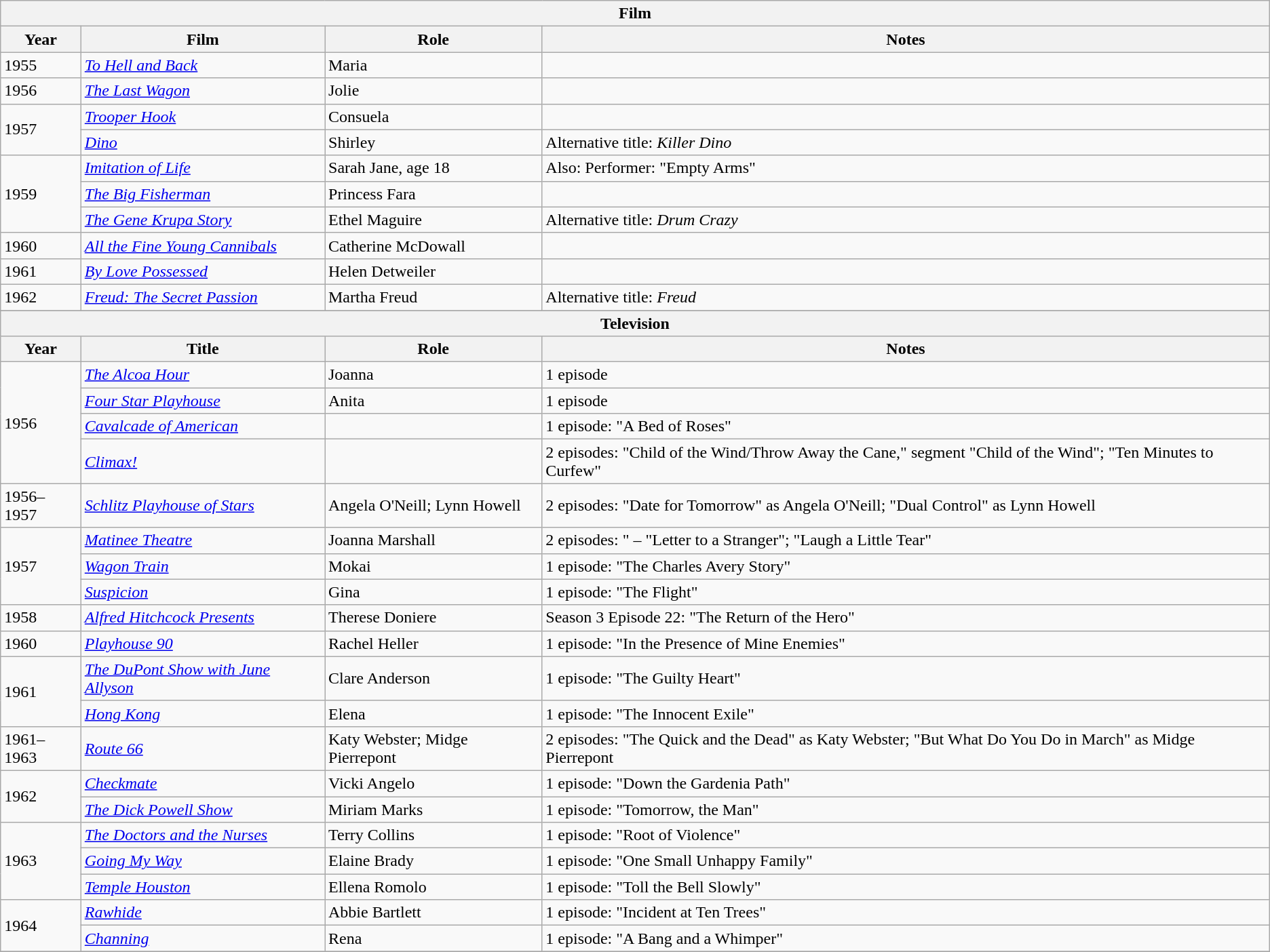<table class="wikitable">
<tr>
<th colspan="4">Film</th>
</tr>
<tr>
<th>Year</th>
<th>Film</th>
<th>Role</th>
<th>Notes</th>
</tr>
<tr>
<td>1955</td>
<td><em><a href='#'>To Hell and Back</a></em></td>
<td>Maria</td>
<td></td>
</tr>
<tr>
<td>1956</td>
<td><em><a href='#'>The Last Wagon</a></em></td>
<td>Jolie</td>
<td></td>
</tr>
<tr>
<td rowspan=2>1957</td>
<td><em><a href='#'>Trooper Hook</a></em></td>
<td>Consuela</td>
<td></td>
</tr>
<tr>
<td><em><a href='#'>Dino</a></em></td>
<td>Shirley</td>
<td>Alternative title: <em>Killer Dino</em></td>
</tr>
<tr>
<td rowspan=3>1959</td>
<td><em><a href='#'>Imitation of Life</a></em></td>
<td>Sarah Jane, age 18</td>
<td>Also: Performer: "Empty Arms"</td>
</tr>
<tr>
<td><em><a href='#'>The Big Fisherman</a></em></td>
<td>Princess Fara</td>
<td></td>
</tr>
<tr>
<td><em><a href='#'>The Gene Krupa Story</a></em></td>
<td>Ethel Maguire</td>
<td>Alternative title: <em>Drum Crazy</em></td>
</tr>
<tr>
<td>1960</td>
<td><em><a href='#'>All the Fine Young Cannibals</a></em></td>
<td>Catherine McDowall</td>
<td></td>
</tr>
<tr>
<td>1961</td>
<td><em><a href='#'>By Love Possessed</a></em></td>
<td>Helen Detweiler</td>
<td></td>
</tr>
<tr>
<td>1962</td>
<td><em><a href='#'>Freud: The Secret Passion</a></em></td>
<td>Martha Freud</td>
<td>Alternative title: <em>Freud</em></td>
</tr>
<tr>
</tr>
<tr>
<th colspan="4">Television</th>
</tr>
<tr>
<th>Year</th>
<th>Title</th>
<th>Role</th>
<th>Notes</th>
</tr>
<tr>
<td rowspan=4>1956</td>
<td><em><a href='#'>The Alcoa Hour</a></em></td>
<td>Joanna</td>
<td>1 episode</td>
</tr>
<tr>
<td><em><a href='#'>Four Star Playhouse</a></em></td>
<td>Anita</td>
<td>1 episode</td>
</tr>
<tr>
<td><em><a href='#'>Cavalcade of American</a></em></td>
<td></td>
<td>1 episode: "A Bed of Roses"</td>
</tr>
<tr>
<td><em><a href='#'>Climax!</a></em></td>
<td></td>
<td>2 episodes: "Child of the Wind/Throw Away the Cane," segment "Child of the Wind"; "Ten Minutes to Curfew"</td>
</tr>
<tr>
<td>1956–1957</td>
<td><em><a href='#'>Schlitz Playhouse of Stars</a></em></td>
<td>Angela O'Neill; Lynn Howell</td>
<td>2 episodes: "Date for Tomorrow" as Angela O'Neill; "Dual Control" as Lynn Howell</td>
</tr>
<tr>
<td rowspan=3>1957</td>
<td><em><a href='#'>Matinee Theatre</a></em></td>
<td>Joanna Marshall</td>
<td>2 episodes: " – "Letter to a Stranger"; "Laugh a Little Tear"</td>
</tr>
<tr>
<td><em><a href='#'>Wagon Train</a></em></td>
<td>Mokai</td>
<td>1 episode: "The Charles Avery Story"</td>
</tr>
<tr>
<td><em><a href='#'>Suspicion</a></em></td>
<td>Gina</td>
<td>1 episode: "The Flight"</td>
</tr>
<tr>
<td>1958</td>
<td><em><a href='#'>Alfred Hitchcock Presents</a></em></td>
<td>Therese Doniere</td>
<td>Season 3 Episode 22: "The Return of the Hero"</td>
</tr>
<tr>
<td>1960</td>
<td><em><a href='#'>Playhouse 90</a></em></td>
<td>Rachel Heller</td>
<td>1 episode: "In the Presence of Mine Enemies"</td>
</tr>
<tr>
<td rowspan=2>1961</td>
<td><em><a href='#'>The DuPont Show with June Allyson</a></em></td>
<td>Clare Anderson</td>
<td>1 episode: "The Guilty Heart"</td>
</tr>
<tr>
<td><em><a href='#'>Hong Kong</a></em></td>
<td>Elena</td>
<td>1 episode: "The Innocent Exile"</td>
</tr>
<tr>
<td>1961–1963</td>
<td><em><a href='#'>Route 66</a></em></td>
<td>Katy Webster; Midge Pierrepont</td>
<td>2 episodes: "The Quick and the Dead" as Katy Webster; "But What Do You Do in March" as Midge Pierrepont</td>
</tr>
<tr>
<td rowspan=2>1962</td>
<td><em><a href='#'>Checkmate</a></em></td>
<td>Vicki Angelo</td>
<td>1 episode: "Down the Gardenia Path"</td>
</tr>
<tr>
<td><em><a href='#'>The Dick Powell Show</a></em></td>
<td>Miriam Marks</td>
<td>1 episode: "Tomorrow, the Man"</td>
</tr>
<tr>
<td rowspan=3>1963</td>
<td><em><a href='#'>The Doctors and the Nurses</a></em></td>
<td>Terry Collins</td>
<td>1 episode: "Root of Violence"</td>
</tr>
<tr>
<td><em><a href='#'>Going My Way</a></em></td>
<td>Elaine Brady</td>
<td>1 episode: "One Small Unhappy Family"</td>
</tr>
<tr>
<td><em><a href='#'>Temple Houston</a></em></td>
<td>Ellena Romolo</td>
<td>1 episode: "Toll the Bell Slowly"</td>
</tr>
<tr>
<td rowspan=2>1964</td>
<td><em><a href='#'>Rawhide</a></em></td>
<td>Abbie Bartlett</td>
<td>1 episode: "Incident at Ten Trees"</td>
</tr>
<tr>
<td><em><a href='#'>Channing</a></em></td>
<td>Rena</td>
<td>1 episode: "A Bang and a Whimper"</td>
</tr>
<tr>
</tr>
</table>
